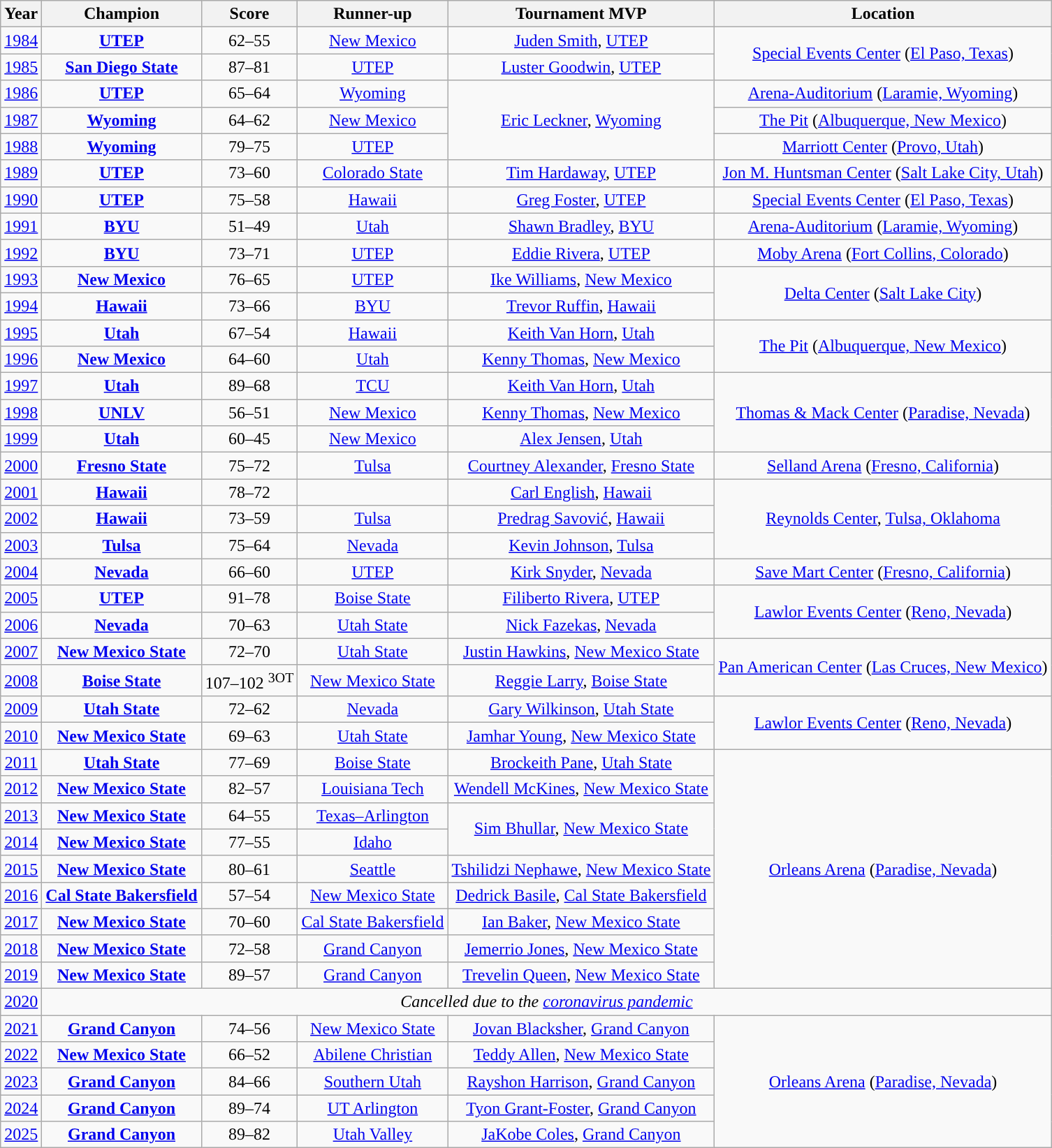<table class="wikitable sortable" style="text-align:center">
<tr>
<th width=px>Year</th>
<th width=px>Champion</th>
<th width=px>Score</th>
<th width=px>Runner-up</th>
<th width=px>Tournament MVP</th>
<th width=px>Location</th>
</tr>
<tr>
<td><a href='#'>1984</a></td>
<td><strong><a href='#'>UTEP</a></strong></td>
<td>62–55</td>
<td><a href='#'>New Mexico</a></td>
<td><a href='#'>Juden Smith</a>, <a href='#'>UTEP</a></td>
<td rowspan=2><a href='#'>Special Events Center</a> (<a href='#'>El Paso, Texas</a>)</td>
</tr>
<tr>
<td><a href='#'>1985</a></td>
<td><strong><a href='#'>San Diego State</a></strong></td>
<td>87–81</td>
<td><a href='#'>UTEP</a></td>
<td><a href='#'>Luster Goodwin</a>, <a href='#'>UTEP</a></td>
</tr>
<tr>
<td><a href='#'>1986</a></td>
<td><strong><a href='#'>UTEP</a></strong></td>
<td>65–64</td>
<td><a href='#'>Wyoming</a></td>
<td rowspan=3><a href='#'>Eric Leckner</a>, <a href='#'>Wyoming</a></td>
<td><a href='#'>Arena-Auditorium</a> (<a href='#'>Laramie, Wyoming</a>)</td>
</tr>
<tr>
<td><a href='#'>1987</a></td>
<td><strong><a href='#'>Wyoming</a></strong></td>
<td>64–62</td>
<td><a href='#'>New Mexico</a></td>
<td><a href='#'>The Pit</a> (<a href='#'>Albuquerque, New Mexico</a>)</td>
</tr>
<tr>
<td><a href='#'>1988</a></td>
<td><strong><a href='#'>Wyoming</a></strong></td>
<td>79–75</td>
<td><a href='#'>UTEP</a></td>
<td><a href='#'>Marriott Center</a> (<a href='#'>Provo, Utah</a>)</td>
</tr>
<tr>
<td><a href='#'>1989</a></td>
<td><strong><a href='#'>UTEP</a></strong></td>
<td>73–60</td>
<td><a href='#'>Colorado State</a></td>
<td><a href='#'>Tim Hardaway</a>, <a href='#'>UTEP</a></td>
<td><a href='#'>Jon M. Huntsman Center</a> (<a href='#'>Salt Lake City, Utah</a>)</td>
</tr>
<tr>
<td><a href='#'>1990</a></td>
<td><strong><a href='#'>UTEP</a></strong></td>
<td>75–58</td>
<td><a href='#'>Hawaii</a></td>
<td><a href='#'>Greg Foster</a>, <a href='#'>UTEP</a></td>
<td><a href='#'>Special Events Center</a> (<a href='#'>El Paso, Texas</a>)</td>
</tr>
<tr>
<td><a href='#'>1991</a></td>
<td><strong><a href='#'>BYU</a></strong></td>
<td>51–49</td>
<td><a href='#'>Utah</a></td>
<td><a href='#'>Shawn Bradley</a>, <a href='#'>BYU</a></td>
<td><a href='#'>Arena-Auditorium</a> (<a href='#'>Laramie, Wyoming</a>)</td>
</tr>
<tr>
<td><a href='#'>1992</a></td>
<td><strong><a href='#'>BYU</a></strong></td>
<td>73–71</td>
<td><a href='#'>UTEP</a></td>
<td><a href='#'>Eddie Rivera</a>, <a href='#'>UTEP</a></td>
<td><a href='#'>Moby Arena</a> (<a href='#'>Fort Collins, Colorado</a>)</td>
</tr>
<tr>
<td><a href='#'>1993</a></td>
<td><strong><a href='#'>New Mexico</a></strong></td>
<td>76–65</td>
<td><a href='#'>UTEP</a></td>
<td><a href='#'>Ike Williams</a>, <a href='#'>New Mexico</a></td>
<td rowspan=2><a href='#'>Delta Center</a> (<a href='#'>Salt Lake City</a>)</td>
</tr>
<tr>
<td><a href='#'>1994</a></td>
<td><strong><a href='#'>Hawaii</a></strong></td>
<td>73–66</td>
<td><a href='#'>BYU</a></td>
<td><a href='#'>Trevor Ruffin</a>, <a href='#'>Hawaii</a></td>
</tr>
<tr>
<td><a href='#'>1995</a></td>
<td><strong><a href='#'>Utah</a></strong></td>
<td>67–54</td>
<td><a href='#'>Hawaii</a></td>
<td><a href='#'>Keith Van Horn</a>, <a href='#'>Utah</a></td>
<td rowspan=2><a href='#'>The Pit</a> (<a href='#'>Albuquerque, New Mexico</a>)</td>
</tr>
<tr>
<td><a href='#'>1996</a></td>
<td><strong><a href='#'>New Mexico</a></strong></td>
<td>64–60</td>
<td><a href='#'>Utah</a></td>
<td><a href='#'>Kenny Thomas</a>, <a href='#'>New Mexico</a></td>
</tr>
<tr>
<td><a href='#'>1997</a></td>
<td><strong><a href='#'>Utah</a></strong></td>
<td>89–68</td>
<td><a href='#'>TCU</a></td>
<td><a href='#'>Keith Van Horn</a>, <a href='#'>Utah</a></td>
<td rowspan=3><a href='#'>Thomas & Mack Center</a> (<a href='#'>Paradise, Nevada</a>)</td>
</tr>
<tr>
<td><a href='#'>1998</a></td>
<td><strong><a href='#'>UNLV</a></strong></td>
<td>56–51</td>
<td><a href='#'>New Mexico</a></td>
<td><a href='#'>Kenny Thomas</a>, <a href='#'>New Mexico</a></td>
</tr>
<tr>
<td><a href='#'>1999</a></td>
<td><strong><a href='#'>Utah</a></strong></td>
<td>60–45</td>
<td><a href='#'>New Mexico</a></td>
<td><a href='#'>Alex Jensen</a>, <a href='#'>Utah</a></td>
</tr>
<tr>
<td><a href='#'>2000</a></td>
<td><strong><a href='#'>Fresno State</a></strong></td>
<td>75–72</td>
<td><a href='#'>Tulsa</a></td>
<td><a href='#'>Courtney Alexander</a>, <a href='#'>Fresno State</a></td>
<td><a href='#'>Selland Arena</a> (<a href='#'>Fresno, California</a>)</td>
</tr>
<tr>
<td><a href='#'>2001</a></td>
<td><strong><a href='#'>Hawaii</a></strong></td>
<td>78–72</td>
<td></td>
<td><a href='#'>Carl English</a>, <a href='#'>Hawaii</a></td>
<td rowspan=3><a href='#'>Reynolds Center</a>, <a href='#'>Tulsa, Oklahoma</a></td>
</tr>
<tr>
<td><a href='#'>2002</a></td>
<td><strong><a href='#'>Hawaii</a></strong></td>
<td>73–59</td>
<td><a href='#'>Tulsa</a></td>
<td><a href='#'>Predrag Savović</a>, <a href='#'>Hawaii</a></td>
</tr>
<tr>
<td><a href='#'>2003</a></td>
<td><strong><a href='#'>Tulsa</a></strong></td>
<td>75–64</td>
<td><a href='#'>Nevada</a></td>
<td><a href='#'>Kevin Johnson</a>, <a href='#'>Tulsa</a></td>
</tr>
<tr>
<td><a href='#'>2004</a></td>
<td><strong><a href='#'>Nevada</a></strong></td>
<td>66–60</td>
<td><a href='#'>UTEP</a></td>
<td><a href='#'>Kirk Snyder</a>, <a href='#'>Nevada</a></td>
<td><a href='#'>Save Mart Center</a> (<a href='#'>Fresno, California</a>)</td>
</tr>
<tr>
<td><a href='#'>2005</a></td>
<td><strong><a href='#'>UTEP</a></strong></td>
<td>91–78</td>
<td><a href='#'>Boise State</a></td>
<td><a href='#'>Filiberto Rivera</a>, <a href='#'>UTEP</a></td>
<td rowspan=2><a href='#'>Lawlor Events Center</a> (<a href='#'>Reno, Nevada</a>)</td>
</tr>
<tr>
<td><a href='#'>2006</a></td>
<td><strong><a href='#'>Nevada</a></strong></td>
<td>70–63</td>
<td><a href='#'>Utah State</a></td>
<td><a href='#'>Nick Fazekas</a>, <a href='#'>Nevada</a></td>
</tr>
<tr>
<td><a href='#'>2007</a></td>
<td><strong><a href='#'>New Mexico State</a></strong></td>
<td>72–70</td>
<td><a href='#'>Utah State</a></td>
<td><a href='#'>Justin Hawkins</a>, <a href='#'>New Mexico State</a></td>
<td rowspan=2><a href='#'>Pan American Center</a> (<a href='#'>Las Cruces, New Mexico</a>)</td>
</tr>
<tr>
<td><a href='#'>2008</a></td>
<td><strong><a href='#'>Boise State</a></strong></td>
<td>107–102 <sup>3OT</sup></td>
<td><a href='#'>New Mexico State</a></td>
<td><a href='#'>Reggie Larry</a>, <a href='#'>Boise State</a></td>
</tr>
<tr>
<td><a href='#'>2009</a></td>
<td><strong><a href='#'>Utah State</a></strong></td>
<td>72–62</td>
<td><a href='#'>Nevada</a></td>
<td><a href='#'>Gary Wilkinson</a>, <a href='#'>Utah State</a></td>
<td rowspan=2><a href='#'>Lawlor Events Center</a> (<a href='#'>Reno, Nevada</a>)</td>
</tr>
<tr>
<td><a href='#'>2010</a></td>
<td><strong><a href='#'>New Mexico State</a></strong></td>
<td>69–63</td>
<td><a href='#'>Utah State</a></td>
<td><a href='#'>Jamhar Young</a>, <a href='#'>New Mexico State</a></td>
</tr>
<tr>
<td><a href='#'>2011</a></td>
<td><strong><a href='#'>Utah State</a></strong></td>
<td>77–69</td>
<td><a href='#'>Boise State</a></td>
<td><a href='#'>Brockeith Pane</a>, <a href='#'>Utah State</a></td>
<td rowspan=9><a href='#'>Orleans Arena</a> (<a href='#'>Paradise, Nevada</a>)</td>
</tr>
<tr>
<td><a href='#'>2012</a></td>
<td><strong><a href='#'>New Mexico State</a></strong></td>
<td>82–57</td>
<td><a href='#'>Louisiana Tech</a></td>
<td><a href='#'>Wendell McKines</a>, <a href='#'>New Mexico State</a></td>
</tr>
<tr>
<td><a href='#'>2013</a></td>
<td><strong><a href='#'>New Mexico State</a></strong></td>
<td>64–55</td>
<td><a href='#'>Texas–Arlington</a></td>
<td rowspan=2><a href='#'>Sim Bhullar</a>, <a href='#'>New Mexico State</a></td>
</tr>
<tr>
<td><a href='#'>2014</a></td>
<td><strong><a href='#'>New Mexico State</a></strong></td>
<td>77–55</td>
<td><a href='#'>Idaho</a></td>
</tr>
<tr>
<td><a href='#'>2015</a></td>
<td><strong><a href='#'>New Mexico State</a></strong></td>
<td>80–61</td>
<td><a href='#'>Seattle</a></td>
<td><a href='#'>Tshilidzi Nephawe</a>, <a href='#'>New Mexico State</a></td>
</tr>
<tr>
<td><a href='#'>2016</a></td>
<td><strong><a href='#'>Cal State Bakersfield</a></strong></td>
<td>57–54</td>
<td><a href='#'>New Mexico State</a></td>
<td><a href='#'>Dedrick Basile</a>, <a href='#'>Cal State Bakersfield</a></td>
</tr>
<tr>
<td><a href='#'>2017</a></td>
<td><strong><a href='#'>New Mexico State</a></strong></td>
<td>70–60</td>
<td><a href='#'>Cal State Bakersfield</a></td>
<td><a href='#'>Ian Baker</a>, <a href='#'>New Mexico State</a></td>
</tr>
<tr>
<td><a href='#'>2018</a></td>
<td><strong><a href='#'>New Mexico State</a></strong></td>
<td>72–58</td>
<td><a href='#'>Grand Canyon</a></td>
<td><a href='#'>Jemerrio Jones</a>, <a href='#'>New Mexico State</a></td>
</tr>
<tr>
<td><a href='#'>2019</a></td>
<td><strong><a href='#'>New Mexico State</a></strong></td>
<td>89–57</td>
<td><a href='#'>Grand Canyon</a></td>
<td><a href='#'>Trevelin Queen</a>, <a href='#'>New Mexico State</a></td>
</tr>
<tr>
<td><a href='#'>2020</a></td>
<td colspan=6><em>Cancelled due to the <a href='#'>coronavirus pandemic</a></em></td>
</tr>
<tr>
<td><a href='#'>2021</a></td>
<td><strong><a href='#'>Grand Canyon</a></strong></td>
<td>74–56</td>
<td><a href='#'>New Mexico State</a></td>
<td><a href='#'>Jovan Blacksher</a>, <a href='#'>Grand Canyon</a></td>
<td rowspan=5><a href='#'>Orleans Arena</a> (<a href='#'>Paradise, Nevada</a>)</td>
</tr>
<tr>
<td><a href='#'>2022</a></td>
<td><strong><a href='#'>New Mexico State</a></strong></td>
<td>66–52</td>
<td><a href='#'>Abilene Christian</a></td>
<td><a href='#'>Teddy Allen</a>, <a href='#'>New Mexico State</a></td>
</tr>
<tr>
<td><a href='#'>2023</a></td>
<td><strong><a href='#'>Grand Canyon</a></strong></td>
<td>84–66</td>
<td><a href='#'>Southern Utah</a></td>
<td><a href='#'>Rayshon Harrison</a>, <a href='#'>Grand Canyon</a></td>
</tr>
<tr>
<td><a href='#'>2024</a></td>
<td><strong><a href='#'>Grand Canyon</a></strong></td>
<td>89–74</td>
<td><a href='#'>UT Arlington</a></td>
<td><a href='#'>Tyon Grant-Foster</a>, <a href='#'>Grand Canyon</a></td>
</tr>
<tr>
<td><a href='#'>2025</a></td>
<td><strong><a href='#'>Grand Canyon</a></strong></td>
<td>89–82</td>
<td><a href='#'>Utah Valley</a></td>
<td><a href='#'>JaKobe Coles</a>, <a href='#'>Grand Canyon</a></td>
</tr>
</table>
